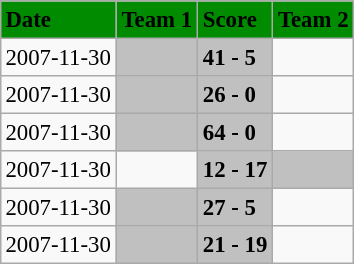<table class="wikitable" style="margin:0.5em auto; font-size:95%">
<tr bgcolor="#008B00">
<td><strong>Date</strong></td>
<td><strong>Team 1</strong></td>
<td><strong>Score</strong></td>
<td><strong>Team 2</strong></td>
</tr>
<tr>
<td>2007-11-30</td>
<td bgcolor="silver"><strong></strong></td>
<td bgcolor="silver"><strong>41 - 5</strong></td>
<td></td>
</tr>
<tr>
<td>2007-11-30</td>
<td bgcolor="silver"><strong></strong></td>
<td bgcolor="silver"><strong>26 - 0</strong></td>
<td></td>
</tr>
<tr>
<td>2007-11-30</td>
<td bgcolor="silver"><strong></strong></td>
<td bgcolor="silver"><strong>64 - 0</strong></td>
<td></td>
</tr>
<tr>
<td>2007-11-30</td>
<td></td>
<td bgcolor="silver"><strong>12 - 17</strong></td>
<td bgcolor="silver"><strong></strong></td>
</tr>
<tr>
<td>2007-11-30</td>
<td bgcolor="silver"><strong></strong></td>
<td bgcolor="silver"><strong>27 - 5</strong></td>
<td></td>
</tr>
<tr>
<td>2007-11-30</td>
<td bgcolor="silver"><strong></strong></td>
<td bgcolor="silver"><strong>21 - 19</strong></td>
<td></td>
</tr>
</table>
